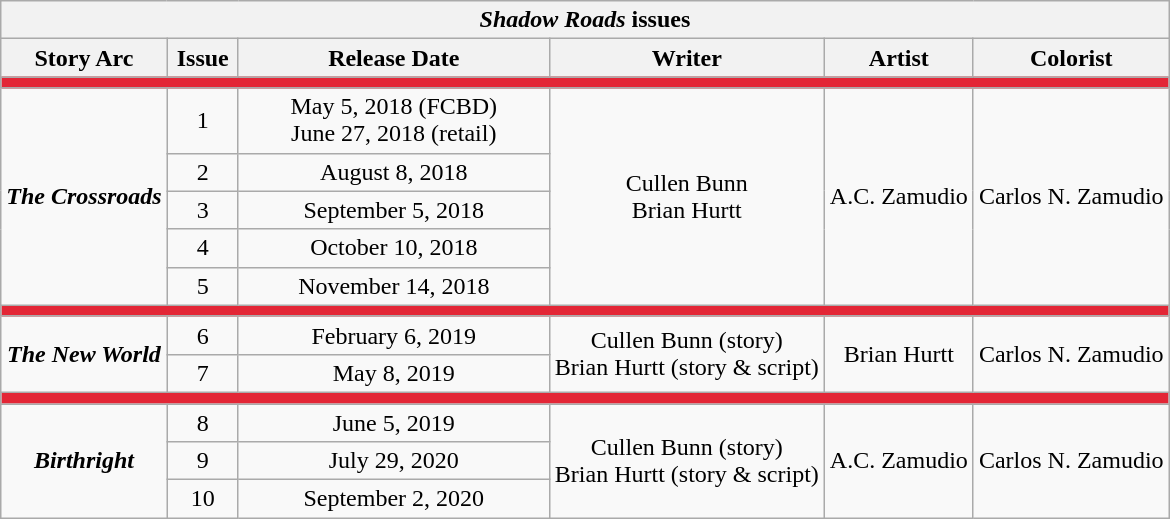<table class="wikitable mw-collapsible mw-collapsed" style="text-align: center">
<tr>
<th colspan=6><em>Shadow Roads</em> issues</th>
</tr>
<tr>
<th>Story Arc</th>
<th width="40px">Issue</th>
<th width="200px">Release Date</th>
<th>Writer</th>
<th>Artist</th>
<th>Colorist</th>
</tr>
<tr>
<td colspan=7 style=background:#e32636;></td>
</tr>
<tr>
<td rowspan=5><strong><em>The Crossroads</em></strong></td>
<td>1</td>
<td>May 5, 2018 (FCBD)<br>June 27, 2018 (retail)</td>
<td rowspan=5>Cullen Bunn<br>Brian Hurtt</td>
<td rowspan=5>A.C. Zamudio</td>
<td rowspan=5>Carlos N. Zamudio</td>
</tr>
<tr>
<td>2</td>
<td>August 8, 2018</td>
</tr>
<tr>
<td>3</td>
<td>September 5, 2018</td>
</tr>
<tr>
<td>4</td>
<td>October 10, 2018</td>
</tr>
<tr>
<td>5</td>
<td>November 14, 2018</td>
</tr>
<tr>
<td colspan=7 style=background:#e32636;></td>
</tr>
<tr>
<td rowspan=2><strong><em>The New World</em></strong></td>
<td>6</td>
<td>February 6, 2019</td>
<td rowspan=2>Cullen Bunn (story)<br>Brian Hurtt (story & script)</td>
<td rowspan=2>Brian Hurtt</td>
<td rowspan=2>Carlos N. Zamudio</td>
</tr>
<tr>
<td>7</td>
<td>May 8, 2019</td>
</tr>
<tr>
<td colspan=7 style=background:#e32636;></td>
</tr>
<tr>
<td rowspan=3><strong><em>Birthright</em></strong></td>
<td>8</td>
<td>June 5, 2019</td>
<td rowspan=3>Cullen Bunn (story)<br>Brian Hurtt (story & script)</td>
<td rowspan=3>A.C. Zamudio</td>
<td rowspan=3>Carlos N. Zamudio</td>
</tr>
<tr>
<td>9</td>
<td>July 29, 2020</td>
</tr>
<tr>
<td>10</td>
<td>September 2, 2020</td>
</tr>
</table>
